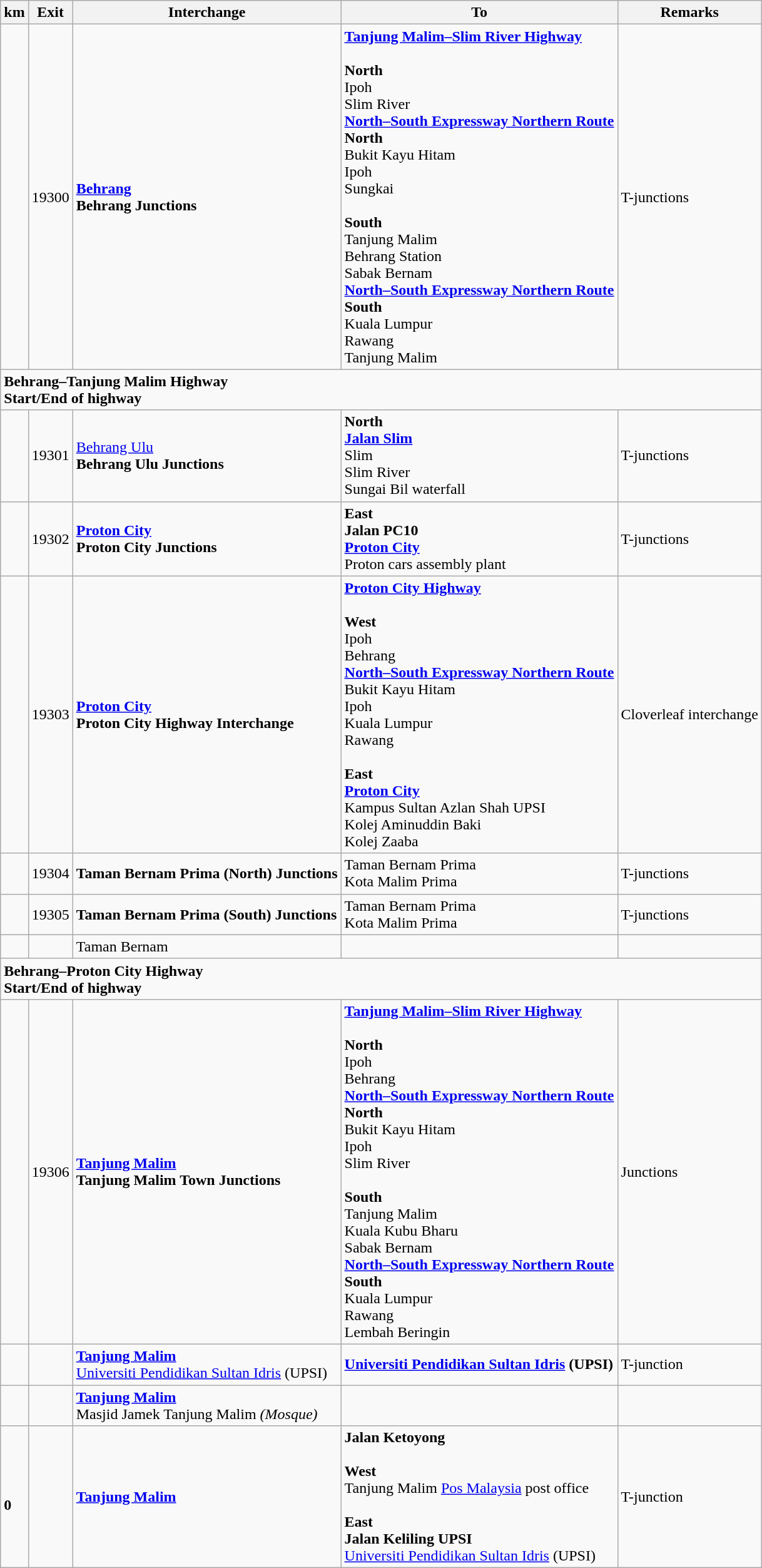<table class="wikitable">
<tr>
<th>km</th>
<th>Exit</th>
<th>Interchange</th>
<th>To</th>
<th>Remarks</th>
</tr>
<tr>
<td></td>
<td>19300</td>
<td><strong><a href='#'>Behrang</a></strong><br><strong>Behrang Junctions</strong></td>
<td> <strong><a href='#'>Tanjung Malim–Slim River Highway</a></strong><br><br><strong>North</strong><br> Ipoh<br> Slim River<br>  <strong><a href='#'>North–South Expressway Northern Route</a></strong><br><strong>North</strong><br>Bukit Kayu Hitam<br>Ipoh<br>Sungkai<br><br><strong>South</strong><br> Tanjung Malim<br> Behrang Station<br> Sabak Bernam<br>  <strong><a href='#'>North–South Expressway Northern Route</a></strong><br><strong>South </strong><br>Kuala Lumpur<br>Rawang<br>Tanjung Malim</td>
<td>T-junctions</td>
</tr>
<tr>
<td style="width:600px" colspan="6" style="text-align:center; background:blue;"><strong><span> Behrang–Tanjung Malim Highway<br>Start/End of highway</span></strong></td>
</tr>
<tr>
<td></td>
<td>19301</td>
<td><a href='#'>Behrang Ulu</a><br><strong>Behrang Ulu Junctions</strong></td>
<td><strong>North</strong><br> <strong><a href='#'>Jalan Slim</a></strong><br>Slim<br>Slim River<br>Sungai Bil waterfall </td>
<td>T-junctions</td>
</tr>
<tr>
<td></td>
<td>19302</td>
<td><strong><a href='#'>Proton City</a></strong><br><strong>Proton City Junctions</strong></td>
<td><strong>East</strong><br><strong>Jalan PC10</strong><br><strong><a href='#'>Proton City</a></strong><br>Proton cars assembly plant</td>
<td>T-junctions</td>
</tr>
<tr>
<td></td>
<td>19303</td>
<td><strong><a href='#'>Proton City</a></strong><br><strong>Proton City Highway Interchange</strong></td>
<td> <strong><a href='#'>Proton City Highway</a></strong><br><br><strong>West</strong><br> Ipoh<br> Behrang<br>  <strong><a href='#'>North–South Expressway Northern Route</a></strong><br>Bukit Kayu Hitam<br>Ipoh<br>Kuala Lumpur<br>Rawang<br><br><strong>East</strong><br> <strong><a href='#'>Proton City</a></strong><br>Kampus Sultan Azlan Shah UPSI <br>Kolej Aminuddin Baki <br>Kolej Zaaba </td>
<td>Cloverleaf interchange</td>
</tr>
<tr>
<td></td>
<td>19304</td>
<td><strong>Taman Bernam Prima (North) Junctions</strong></td>
<td>Taman Bernam Prima<br>Kota Malim Prima</td>
<td>T-junctions</td>
</tr>
<tr>
<td></td>
<td>19305</td>
<td><strong>Taman Bernam Prima (South) Junctions</strong></td>
<td>Taman Bernam Prima<br>Kota Malim Prima</td>
<td>T-junctions</td>
</tr>
<tr>
<td></td>
<td></td>
<td>Taman Bernam</td>
<td></td>
<td></td>
</tr>
<tr>
<td style="width:600px" colspan="6" style="text-align:center; background:blue;"><strong><span> Behrang–Proton City Highway<br>Start/End of highway</span></strong></td>
</tr>
<tr>
<td></td>
<td>19306</td>
<td><strong><a href='#'>Tanjung Malim</a></strong><br><strong>Tanjung Malim Town Junctions</strong></td>
<td> <strong><a href='#'>Tanjung Malim–Slim River Highway</a></strong><br><br><strong>North</strong><br> Ipoh<br> Behrang<br>  <strong><a href='#'>North–South Expressway Northern Route</a></strong><br><strong>North</strong><br>Bukit Kayu Hitam<br>Ipoh<br>Slim River<br><br><strong>South </strong><br> Tanjung Malim<br> Kuala Kubu Bharu<br> Sabak Bernam<br>  <strong><a href='#'>North–South Expressway Northern Route</a></strong><br><strong>South</strong><br>Kuala Lumpur<br>Rawang<br>Lembah Beringin</td>
<td>Junctions</td>
</tr>
<tr>
<td></td>
<td></td>
<td><strong><a href='#'>Tanjung Malim</a></strong><br><a href='#'>Universiti Pendidikan Sultan Idris</a> (UPSI) </td>
<td><strong><a href='#'>Universiti Pendidikan Sultan Idris</a> (UPSI)</strong> </td>
<td>T-junction</td>
</tr>
<tr>
<td></td>
<td></td>
<td><strong><a href='#'>Tanjung Malim</a></strong><br>Masjid Jamek Tanjung Malim <em>(Mosque)</em></td>
<td></td>
<td></td>
</tr>
<tr>
<td><br><strong>0</strong></td>
<td></td>
<td><strong><a href='#'>Tanjung Malim</a></strong></td>
<td><strong>Jalan Ketoyong</strong><br><br><strong>West</strong><br>Tanjung Malim <a href='#'>Pos Malaysia</a> post office<br><br><strong>East</strong><br><strong>Jalan Keliling UPSI</strong><br><a href='#'>Universiti Pendidikan Sultan Idris</a> (UPSI) </td>
<td>T-junction</td>
</tr>
</table>
